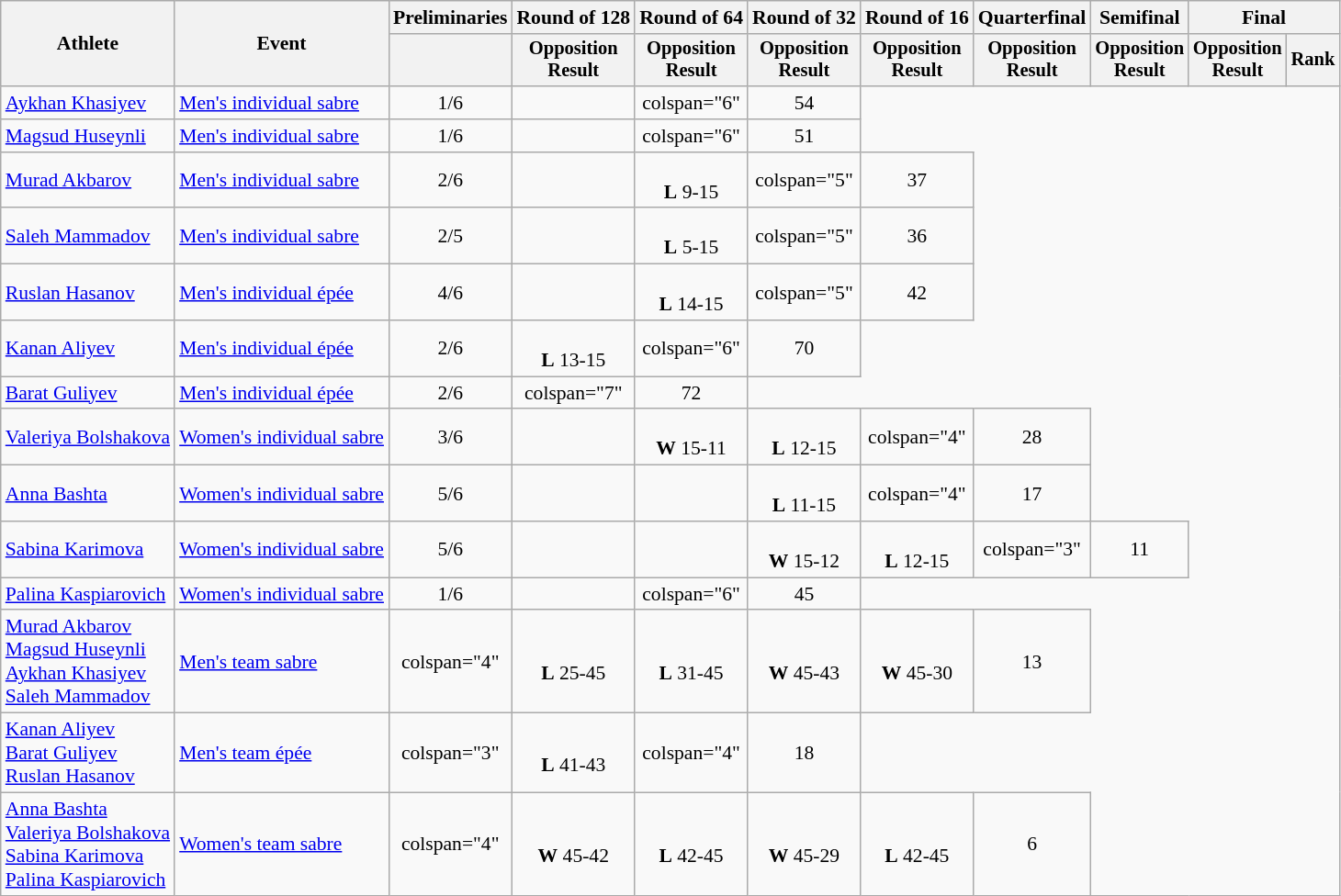<table class="wikitable" style="text-align:center; font-size:90%">
<tr>
<th rowspan="2">Athlete</th>
<th rowspan="2">Event</th>
<th>Preliminaries</th>
<th>Round of 128</th>
<th>Round of 64</th>
<th>Round of 32</th>
<th>Round of 16</th>
<th>Quarterfinal</th>
<th>Semifinal</th>
<th colspan="2">Final</th>
</tr>
<tr style="font-size:95%">
<th></th>
<th>Opposition<br>Result</th>
<th>Opposition<br>Result</th>
<th>Opposition<br>Result</th>
<th>Opposition<br>Result</th>
<th>Opposition<br>Result</th>
<th>Opposition<br>Result</th>
<th>Opposition<br>Result</th>
<th>Rank</th>
</tr>
<tr>
<td align="left"><a href='#'>Aykhan Khasiyev</a></td>
<td align="left"><a href='#'>Men's individual sabre</a></td>
<td>1/6</td>
<td></td>
<td>colspan="6" </td>
<td>54</td>
</tr>
<tr>
<td align="left"><a href='#'>Magsud Huseynli</a></td>
<td align="left"><a href='#'>Men's individual sabre</a></td>
<td>1/6</td>
<td></td>
<td>colspan="6" </td>
<td>51</td>
</tr>
<tr>
<td align="left"><a href='#'>Murad Akbarov</a></td>
<td align="left"><a href='#'>Men's individual sabre</a></td>
<td>2/6</td>
<td></td>
<td><br><strong>L</strong> 9-15</td>
<td>colspan="5" </td>
<td>37</td>
</tr>
<tr>
<td align="left"><a href='#'>Saleh Mammadov</a></td>
<td align="left"><a href='#'>Men's individual sabre</a></td>
<td>2/5</td>
<td></td>
<td><br><strong>L</strong> 5-15</td>
<td>colspan="5" </td>
<td>36</td>
</tr>
<tr>
<td align="left"><a href='#'>Ruslan Hasanov</a></td>
<td align="left"><a href='#'>Men's individual épée</a></td>
<td>4/6</td>
<td></td>
<td><br><strong>L</strong> 14-15</td>
<td>colspan="5" </td>
<td>42</td>
</tr>
<tr>
<td align="left"><a href='#'>Kanan Aliyev</a></td>
<td align="left"><a href='#'>Men's individual épée</a></td>
<td>2/6</td>
<td><br><strong>L</strong> 13-15</td>
<td>colspan="6" </td>
<td>70</td>
</tr>
<tr>
<td align="left"><a href='#'>Barat Guliyev</a></td>
<td align="left"><a href='#'>Men's individual épée</a></td>
<td>2/6</td>
<td>colspan="7" </td>
<td>72</td>
</tr>
<tr>
<td align="left"><a href='#'>Valeriya Bolshakova</a></td>
<td align="left"><a href='#'>Women's individual sabre</a></td>
<td>3/6</td>
<td></td>
<td><br><strong>W</strong> 15-11</td>
<td><br><strong>L</strong> 12-15</td>
<td>colspan="4" </td>
<td>28</td>
</tr>
<tr>
<td align="left"><a href='#'>Anna Bashta</a></td>
<td align="left"><a href='#'>Women's individual sabre</a></td>
<td>5/6</td>
<td></td>
<td></td>
<td><br><strong>L</strong> 11-15</td>
<td>colspan="4" </td>
<td>17</td>
</tr>
<tr>
<td align="left"><a href='#'>Sabina Karimova</a></td>
<td align="left"><a href='#'>Women's individual sabre</a></td>
<td>5/6</td>
<td></td>
<td></td>
<td><br><strong>W</strong> 15-12</td>
<td><br><strong>L</strong> 12-15</td>
<td>colspan="3" </td>
<td>11</td>
</tr>
<tr>
<td align="left"><a href='#'>Palina Kaspiarovich</a></td>
<td align="left"><a href='#'>Women's individual sabre</a></td>
<td>1/6</td>
<td></td>
<td>colspan="6" </td>
<td>45</td>
</tr>
<tr>
<td align="left"><a href='#'>Murad Akbarov</a><br><a href='#'>Magsud Huseynli</a><br><a href='#'>Aykhan Khasiyev</a><br><a href='#'>Saleh Mammadov</a></td>
<td align="left"><a href='#'>Men's team sabre</a></td>
<td>colspan="4" </td>
<td><br><strong>L</strong> 25-45</td>
<td><br><strong>L</strong> 31-45</td>
<td><br><strong>W</strong> 45-43</td>
<td><br><strong>W</strong> 45-30</td>
<td>13</td>
</tr>
<tr>
<td align="left"><a href='#'>Kanan Aliyev</a><br><a href='#'>Barat Guliyev</a><br><a href='#'>Ruslan Hasanov</a></td>
<td align="left"><a href='#'>Men's team épée</a></td>
<td>colspan="3" </td>
<td><br><strong>L</strong> 41-43</td>
<td>colspan="4" </td>
<td>18</td>
</tr>
<tr>
<td align="left"><a href='#'>Anna Bashta</a><br><a href='#'>Valeriya Bolshakova</a><br><a href='#'>Sabina Karimova</a><br><a href='#'>Palina Kaspiarovich</a></td>
<td align="left"><a href='#'>Women's team sabre</a></td>
<td>colspan="4" </td>
<td><br><strong>W</strong> 45-42</td>
<td><br><strong>L</strong> 42-45</td>
<td><br><strong>W</strong> 45-29</td>
<td><br><strong>L</strong> 42-45</td>
<td>6</td>
</tr>
</table>
